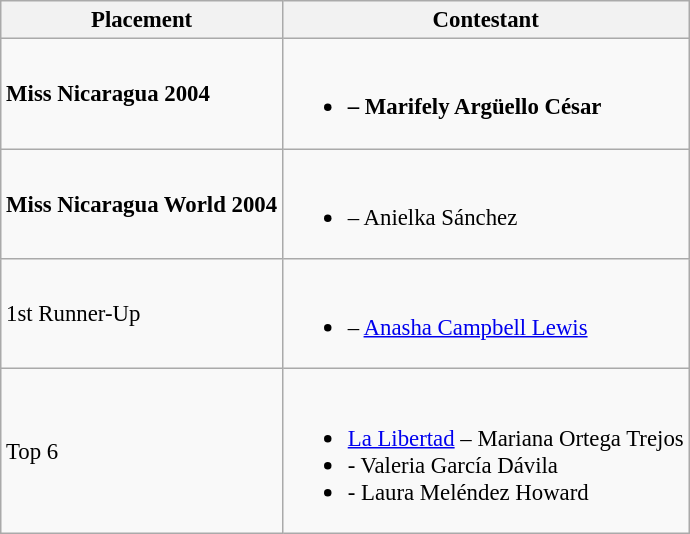<table class="wikitable sortable" style="font-size: 95%;">
<tr>
<th>Placement</th>
<th>Contestant</th>
</tr>
<tr>
<td><strong>Miss Nicaragua 2004</strong></td>
<td><br><ul><li><strong> – Marifely Argüello César</strong></li></ul></td>
</tr>
<tr>
<td><strong>Miss Nicaragua World 2004</strong></td>
<td><br><ul><li> – Anielka Sánchez</li></ul></td>
</tr>
<tr>
<td>1st Runner-Up</td>
<td><br><ul><li> – <a href='#'>Anasha Campbell Lewis</a></li></ul></td>
</tr>
<tr>
<td>Top 6</td>
<td><br><ul><li> <a href='#'>La Libertad</a> – Mariana Ortega Trejos</li><li> - Valeria García Dávila</li><li> - Laura Meléndez Howard</li></ul></td>
</tr>
</table>
